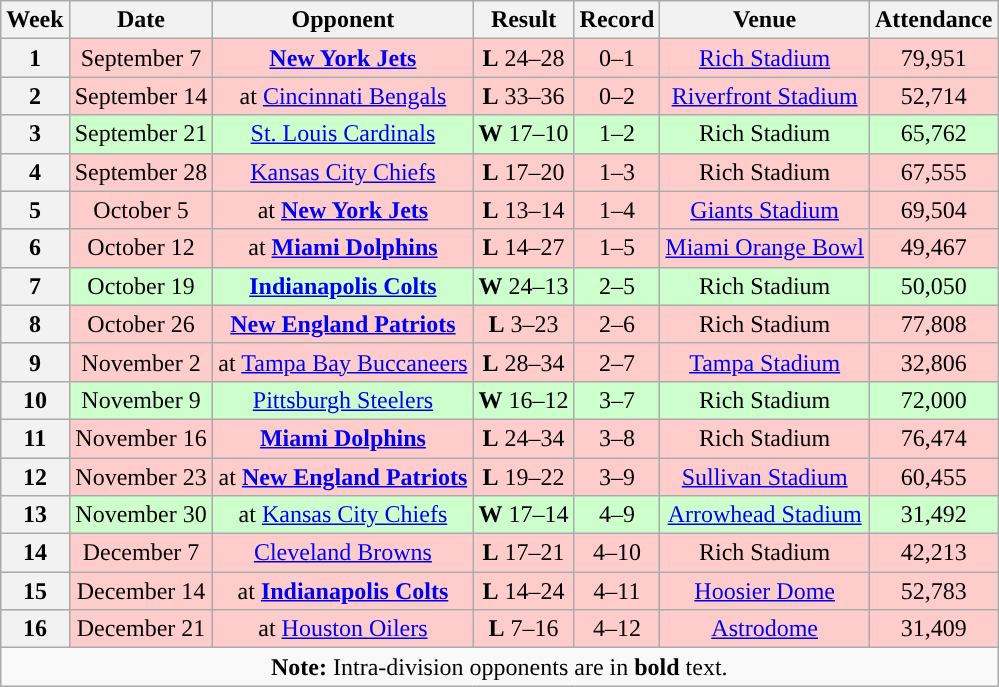<table class="wikitable" style="text-align:center">
<tr>
<th>Week</th>
<th>Date</th>
<th>Opponent</th>
<th>Result</th>
<th>Record</th>
<th>Venue</th>
<th>Attendance</th>
</tr>
<tr style="background:#fcc">
<th>1</th>
<td>September 7</td>
<td><strong><a href='#'>New York Jets</a></strong></td>
<td><strong>L</strong> 24–28</td>
<td>0–1</td>
<td><a href='#'>Rich Stadium</a></td>
<td>79,951</td>
</tr>
<tr style="background:#fcc">
<th>2</th>
<td>September 14</td>
<td>at <a href='#'>Cincinnati Bengals</a></td>
<td><strong>L</strong> 33–36</td>
<td>0–2</td>
<td><a href='#'>Riverfront Stadium</a></td>
<td>52,714</td>
</tr>
<tr style="background:#cfc">
<th>3</th>
<td>September 21</td>
<td><a href='#'>St. Louis Cardinals</a></td>
<td><strong>W</strong> 17–10</td>
<td>1–2</td>
<td>Rich Stadium</td>
<td>65,762</td>
</tr>
<tr style="background:#fcc">
<th>4</th>
<td>September 28</td>
<td><a href='#'>Kansas City Chiefs</a></td>
<td><strong>L</strong> 17–20</td>
<td>1–3</td>
<td>Rich Stadium</td>
<td>67,555</td>
</tr>
<tr style="background:#fcc">
<th>5</th>
<td>October 5</td>
<td>at <strong><a href='#'>New York Jets</a></strong></td>
<td><strong>L</strong> 13–14</td>
<td>1–4</td>
<td><a href='#'>Giants Stadium</a></td>
<td>69,504</td>
</tr>
<tr style="background:#fcc">
<th>6</th>
<td>October 12</td>
<td>at <strong><a href='#'>Miami Dolphins</a></strong></td>
<td><strong>L</strong> 14–27</td>
<td>1–5</td>
<td><a href='#'>Miami Orange Bowl</a></td>
<td>49,467</td>
</tr>
<tr style="background:#cfc">
<th>7</th>
<td>October 19</td>
<td><strong><a href='#'>Indianapolis Colts</a></strong></td>
<td><strong>W</strong> 24–13</td>
<td>2–5</td>
<td>Rich Stadium</td>
<td>50,050</td>
</tr>
<tr style="background:#fcc">
<th>8</th>
<td>October 26</td>
<td><strong><a href='#'>New England Patriots</a></strong></td>
<td><strong>L</strong> 3–23</td>
<td>2–6</td>
<td>Rich Stadium</td>
<td>77,808</td>
</tr>
<tr style="background:#fcc">
<th>9</th>
<td>November 2</td>
<td>at <a href='#'>Tampa Bay Buccaneers</a></td>
<td><strong>L</strong> 28–34</td>
<td>2–7</td>
<td><a href='#'>Tampa Stadium</a></td>
<td>32,806</td>
</tr>
<tr style="background:#cfc">
<th>10</th>
<td>November 9</td>
<td><a href='#'>Pittsburgh Steelers</a></td>
<td><strong>W</strong> 16–12</td>
<td>3–7</td>
<td>Rich Stadium</td>
<td>72,000</td>
</tr>
<tr style="background:#fcc">
<th>11</th>
<td>November 16</td>
<td><strong><a href='#'>Miami Dolphins</a></strong></td>
<td><strong>L</strong> 24–34</td>
<td>3–8</td>
<td>Rich Stadium</td>
<td>76,474</td>
</tr>
<tr style="background:#fcc">
<th>12</th>
<td>November 23</td>
<td>at <strong><a href='#'>New England Patriots</a></strong></td>
<td><strong>L</strong> 19–22</td>
<td>3–9</td>
<td><a href='#'>Sullivan Stadium</a></td>
<td>60,455</td>
</tr>
<tr style="background:#cfc">
<th>13</th>
<td>November 30</td>
<td>at <a href='#'>Kansas City Chiefs</a></td>
<td><strong>W</strong> 17–14</td>
<td>4–9</td>
<td><a href='#'>Arrowhead Stadium</a></td>
<td>31,492</td>
</tr>
<tr style="background:#fcc">
<th>14</th>
<td>December 7</td>
<td><a href='#'>Cleveland Browns</a></td>
<td><strong>L</strong> 17–21</td>
<td>4–10</td>
<td>Rich Stadium</td>
<td>42,213</td>
</tr>
<tr style="background:#fcc">
<th>15</th>
<td>December 14</td>
<td>at <strong><a href='#'>Indianapolis Colts</a></strong></td>
<td><strong>L</strong> 14–24</td>
<td>4–11</td>
<td><a href='#'>Hoosier Dome</a></td>
<td>52,783</td>
</tr>
<tr style="background:#fcc">
<th>16</th>
<td>December 21</td>
<td>at <a href='#'>Houston Oilers</a></td>
<td><strong>L</strong> 7–16</td>
<td>4–12</td>
<td><a href='#'>Astrodome</a></td>
<td>31,409</td>
</tr>
<tr>
<td colspan="8"><strong>Note:</strong> Intra-division opponents are in <strong>bold</strong> text.</td>
</tr>
</table>
